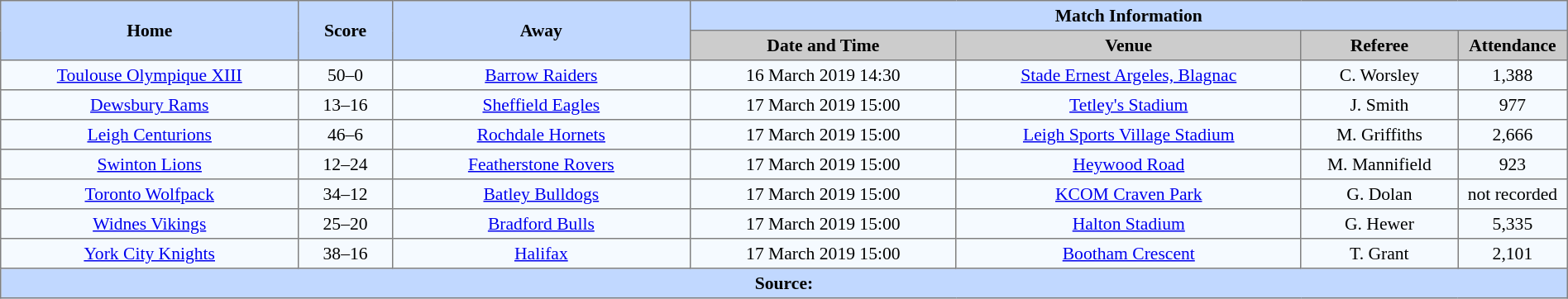<table border=1 style="border-collapse:collapse; font-size:90%; text-align:center;" cellpadding=3 cellspacing=0 width=100%>
<tr bgcolor="#c1d8ff">
<th rowspan="2" width="19%">Home</th>
<th rowspan="2" width="6%">Score</th>
<th rowspan="2" width="19%">Away</th>
<th colspan="4">Match Information</th>
</tr>
<tr bgcolor="#cccccc">
<th width="17%">Date and Time</th>
<th width="22%">Venue</th>
<th width="10%">Referee</th>
<th width="7%">Attendance</th>
</tr>
<tr bgcolor="#f5faff">
<td> <a href='#'>Toulouse Olympique XIII</a></td>
<td>50–0</td>
<td> <a href='#'>Barrow Raiders</a></td>
<td>16 March 2019 14:30</td>
<td><a href='#'>Stade Ernest Argeles, Blagnac</a></td>
<td>C. Worsley</td>
<td>1,388</td>
</tr>
<tr bgcolor="#f5faff">
<td> <a href='#'>Dewsbury Rams</a></td>
<td>13–16</td>
<td> <a href='#'>Sheffield Eagles</a></td>
<td>17 March 2019 15:00</td>
<td><a href='#'>Tetley's Stadium</a></td>
<td>J. Smith</td>
<td>977</td>
</tr>
<tr bgcolor="#f5faff">
<td> <a href='#'>Leigh Centurions</a></td>
<td>46–6</td>
<td> <a href='#'>Rochdale Hornets</a></td>
<td>17 March 2019 15:00</td>
<td><a href='#'>Leigh Sports Village Stadium</a></td>
<td>M. Griffiths</td>
<td>2,666</td>
</tr>
<tr bgcolor="#f5faff">
<td> <a href='#'>Swinton Lions</a></td>
<td>12–24</td>
<td> <a href='#'>Featherstone Rovers</a></td>
<td>17 March 2019 15:00</td>
<td><a href='#'>Heywood Road</a></td>
<td>M. Mannifield</td>
<td>923</td>
</tr>
<tr bgcolor="#f5faff">
<td> <a href='#'>Toronto Wolfpack</a></td>
<td>34–12</td>
<td> <a href='#'>Batley Bulldogs</a></td>
<td>17 March 2019 15:00</td>
<td><a href='#'>KCOM Craven Park</a></td>
<td>G. Dolan</td>
<td>not recorded</td>
</tr>
<tr bgcolor="#f5faff">
<td> <a href='#'>Widnes Vikings</a></td>
<td>25–20</td>
<td> <a href='#'>Bradford Bulls</a></td>
<td>17 March 2019 15:00</td>
<td><a href='#'>Halton Stadium</a></td>
<td>G. Hewer</td>
<td>5,335</td>
</tr>
<tr bgcolor="#f5faff">
<td> <a href='#'>York City Knights</a></td>
<td>38–16</td>
<td> <a href='#'>Halifax</a></td>
<td>17 March 2019 15:00</td>
<td><a href='#'>Bootham Crescent</a></td>
<td>T. Grant</td>
<td>2,101</td>
</tr>
<tr bgcolor="#c1d8ff">
<th colspan="7">Source:</th>
</tr>
</table>
